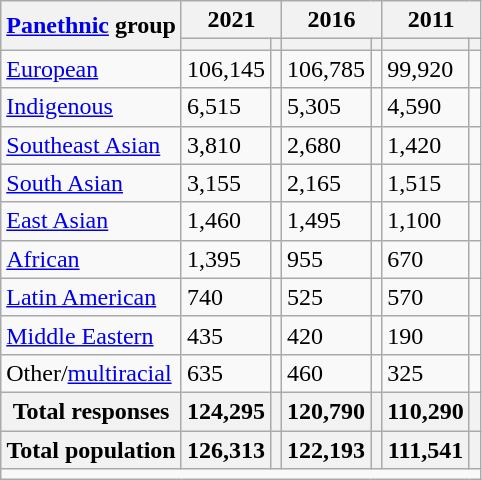<table class="wikitable collapsible sortable">
<tr>
<th rowspan="2"><a href='#'>Panethnic</a> group</th>
<th colspan="2">2021</th>
<th colspan="2">2016</th>
<th colspan="2">2011</th>
</tr>
<tr>
<th><a href='#'></a></th>
<th></th>
<th></th>
<th></th>
<th></th>
<th></th>
</tr>
<tr>
<td><a href='#'>European</a></td>
<td>106,145</td>
<td></td>
<td>106,785</td>
<td></td>
<td>99,920</td>
<td></td>
</tr>
<tr>
<td><a href='#'>Indigenous</a></td>
<td>6,515</td>
<td></td>
<td>5,305</td>
<td></td>
<td>4,590</td>
<td></td>
</tr>
<tr>
<td><a href='#'>Southeast Asian</a></td>
<td>3,810</td>
<td></td>
<td>2,680</td>
<td></td>
<td>1,420</td>
<td></td>
</tr>
<tr>
<td><a href='#'>South Asian</a></td>
<td>3,155</td>
<td></td>
<td>2,165</td>
<td></td>
<td>1,515</td>
<td></td>
</tr>
<tr>
<td><a href='#'>East Asian</a></td>
<td>1,460</td>
<td></td>
<td>1,495</td>
<td></td>
<td>1,100</td>
<td></td>
</tr>
<tr>
<td><a href='#'>African</a></td>
<td>1,395</td>
<td></td>
<td>955</td>
<td></td>
<td>670</td>
<td></td>
</tr>
<tr>
<td><a href='#'>Latin American</a></td>
<td>740</td>
<td></td>
<td>525</td>
<td></td>
<td>570</td>
<td></td>
</tr>
<tr>
<td><a href='#'>Middle Eastern</a></td>
<td>435</td>
<td></td>
<td>420</td>
<td></td>
<td>190</td>
<td></td>
</tr>
<tr>
<td>Other/<a href='#'>multiracial</a></td>
<td>635</td>
<td></td>
<td>460</td>
<td></td>
<td>325</td>
<td></td>
</tr>
<tr>
<th>Total responses</th>
<th>124,295</th>
<th></th>
<th>120,790</th>
<th></th>
<th>110,290</th>
<th></th>
</tr>
<tr class="sortbottom">
<th>Total population</th>
<th>126,313</th>
<th></th>
<th>122,193</th>
<th></th>
<th>111,541</th>
<th></th>
</tr>
<tr class="sortbottom">
<td colspan="15"></td>
</tr>
</table>
